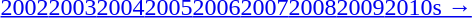<table id="toc" class="toc" summary="Contents">
<tr>
<th></th>
</tr>
<tr>
<td align="center"><a href='#'>2002</a><a href='#'>2003</a><a href='#'>2004</a><a href='#'>2005</a><a href='#'>2006</a><a href='#'>2007</a><a href='#'>2008</a><a href='#'>2009</a><a href='#'>2010s →</a></td>
</tr>
</table>
